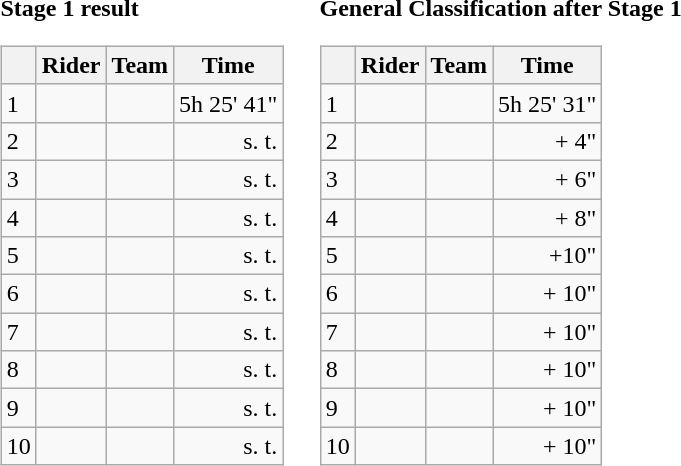<table>
<tr>
<td><strong>Stage 1 result</strong><br><table class="wikitable">
<tr>
<th></th>
<th>Rider</th>
<th>Team</th>
<th>Time</th>
</tr>
<tr>
<td>1</td>
<td></td>
<td></td>
<td align="right">5h 25' 41"</td>
</tr>
<tr>
<td>2</td>
<td></td>
<td></td>
<td align="right">s. t.</td>
</tr>
<tr>
<td>3</td>
<td></td>
<td></td>
<td align="right">s. t.</td>
</tr>
<tr>
<td>4</td>
<td></td>
<td></td>
<td align="right">s. t.</td>
</tr>
<tr>
<td>5</td>
<td></td>
<td></td>
<td align="right">s. t.</td>
</tr>
<tr>
<td>6</td>
<td></td>
<td></td>
<td align="right">s. t.</td>
</tr>
<tr>
<td>7</td>
<td></td>
<td></td>
<td align="right">s. t.</td>
</tr>
<tr>
<td>8</td>
<td></td>
<td></td>
<td align="right">s. t.</td>
</tr>
<tr>
<td>9</td>
<td></td>
<td></td>
<td align="right">s. t.</td>
</tr>
<tr>
<td>10</td>
<td></td>
<td></td>
<td align="right">s. t.</td>
</tr>
</table>
</td>
<td></td>
<td><strong>General Classification after Stage 1</strong><br><table class="wikitable">
<tr>
<th></th>
<th>Rider</th>
<th>Team</th>
<th>Time</th>
</tr>
<tr>
<td>1</td>
<td>  </td>
<td></td>
<td align="right">5h 25' 31"</td>
</tr>
<tr>
<td>2</td>
<td></td>
<td></td>
<td align="right">+ 4"</td>
</tr>
<tr>
<td>3</td>
<td></td>
<td></td>
<td align="right">+ 6"</td>
</tr>
<tr>
<td>4</td>
<td></td>
<td></td>
<td align="right">+ 8"</td>
</tr>
<tr>
<td>5</td>
<td> </td>
<td></td>
<td align="right">+10"</td>
</tr>
<tr>
<td>6</td>
<td></td>
<td></td>
<td align="right">+ 10"</td>
</tr>
<tr>
<td>7</td>
<td></td>
<td></td>
<td align="right">+ 10"</td>
</tr>
<tr>
<td>8</td>
<td></td>
<td></td>
<td align="right">+ 10"</td>
</tr>
<tr>
<td>9</td>
<td></td>
<td></td>
<td align="right">+ 10"</td>
</tr>
<tr>
<td>10</td>
<td></td>
<td></td>
<td align="right">+ 10"</td>
</tr>
</table>
</td>
</tr>
</table>
